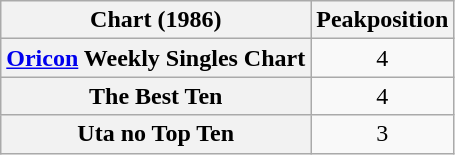<table class="wikitable plainrowheaders" style="text-align:center;">
<tr>
<th>Chart (1986)</th>
<th>Peakposition</th>
</tr>
<tr>
<th scope="row"><a href='#'>Oricon</a> Weekly Singles Chart</th>
<td>4</td>
</tr>
<tr>
<th scope="row">The Best Ten</th>
<td>4</td>
</tr>
<tr>
<th scope="row">Uta no Top Ten</th>
<td>3</td>
</tr>
</table>
